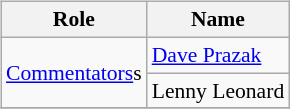<table class=wikitable style="font-size:90%; margin: 0.5em 0 0.5em 1em; float: right; clear: right;">
<tr>
<th>Role</th>
<th>Name</th>
</tr>
<tr>
<td rowspan=2><a href='#'>Commentators</a>s</td>
<td><a href='#'>Dave Prazak</a></td>
</tr>
<tr>
<td>Lenny Leonard</td>
</tr>
<tr>
</tr>
</table>
